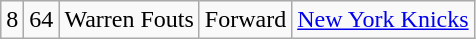<table class="wikitable" style="text-align:center">
<tr>
<td>8</td>
<td>64</td>
<td>Warren Fouts</td>
<td>Forward</td>
<td><a href='#'>New York Knicks</a></td>
</tr>
</table>
